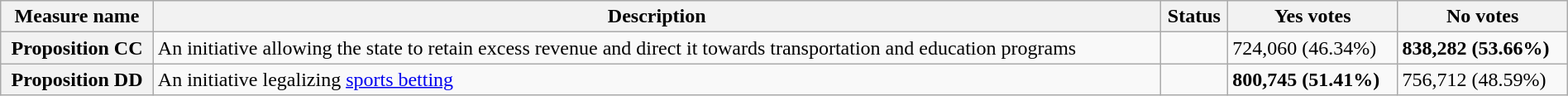<table class="wikitable sortable plainrowheaders" style="width:100%">
<tr>
<th scope="col">Measure name</th>
<th class="unsortable" scope="col">Description</th>
<th scope="col">Status</th>
<th scope="col">Yes votes</th>
<th scope="col">No votes</th>
</tr>
<tr>
<th scope="row">Proposition CC</th>
<td>An initiative allowing the state to retain excess revenue and direct it towards transportation and education programs</td>
<td></td>
<td>724,060 (46.34%)</td>
<td><strong>838,282 (53.66%)</strong></td>
</tr>
<tr>
<th scope="row">Proposition DD</th>
<td>An initiative legalizing <a href='#'>sports betting</a></td>
<td></td>
<td><strong>800,745 (51.41%)</strong></td>
<td>756,712 (48.59%)</td>
</tr>
</table>
